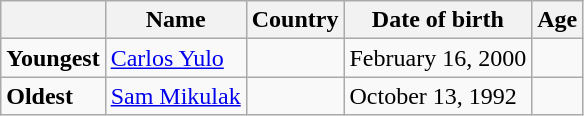<table class="wikitable">
<tr>
<th></th>
<th><strong>Name</strong></th>
<th><strong>Country</strong></th>
<th><strong>Date of birth</strong></th>
<th><strong>Age</strong></th>
</tr>
<tr>
<td><strong>Youngest</strong></td>
<td><a href='#'>Carlos Yulo</a></td>
<td></td>
<td>February 16, 2000</td>
<td></td>
</tr>
<tr>
<td><strong>Oldest</strong></td>
<td><a href='#'>Sam Mikulak</a></td>
<td></td>
<td>October 13, 1992</td>
<td></td>
</tr>
</table>
